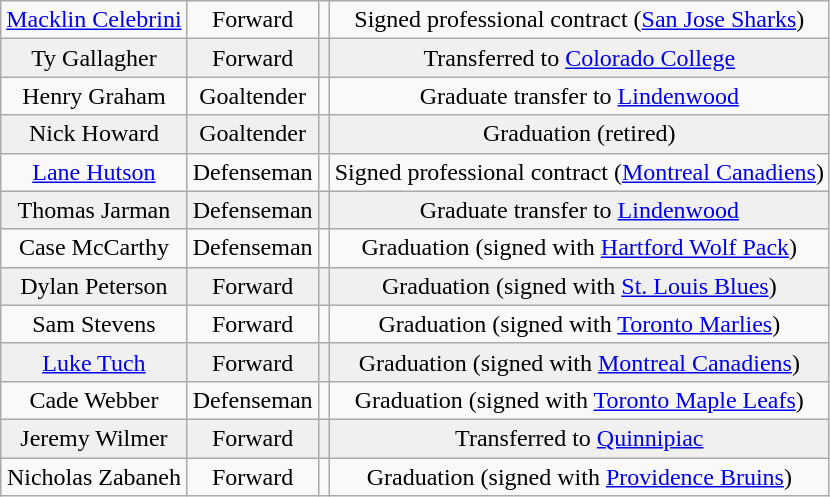<table class="wikitable">
<tr align="center" bgcolor="">
<td><a href='#'>Macklin Celebrini</a></td>
<td>Forward</td>
<td></td>
<td>Signed professional contract (<a href='#'>San Jose Sharks</a>)</td>
</tr>
<tr align="center" bgcolor="f0f0f0">
<td>Ty Gallagher</td>
<td>Forward</td>
<td></td>
<td>Transferred to <a href='#'>Colorado College</a></td>
</tr>
<tr align="center" bgcolor="">
<td>Henry Graham</td>
<td>Goaltender</td>
<td></td>
<td>Graduate transfer to <a href='#'>Lindenwood</a></td>
</tr>
<tr align="center" bgcolor="f0f0f0">
<td>Nick Howard</td>
<td>Goaltender</td>
<td></td>
<td>Graduation (retired)</td>
</tr>
<tr align="center" bgcolor="">
<td><a href='#'>Lane Hutson</a></td>
<td>Defenseman</td>
<td></td>
<td>Signed professional contract (<a href='#'>Montreal Canadiens</a>)</td>
</tr>
<tr align="center" bgcolor="f0f0f0">
<td>Thomas Jarman</td>
<td>Defenseman</td>
<td></td>
<td>Graduate transfer to <a href='#'>Lindenwood</a></td>
</tr>
<tr align="center" bgcolor="">
<td>Case McCarthy</td>
<td>Defenseman</td>
<td></td>
<td>Graduation (signed with <a href='#'>Hartford Wolf Pack</a>)</td>
</tr>
<tr align="center" bgcolor="f0f0f0">
<td>Dylan Peterson</td>
<td>Forward</td>
<td></td>
<td>Graduation (signed with <a href='#'>St. Louis Blues</a>)</td>
</tr>
<tr align="center" bgcolor="">
<td>Sam Stevens</td>
<td>Forward</td>
<td></td>
<td>Graduation (signed with <a href='#'>Toronto Marlies</a>)</td>
</tr>
<tr align="center" bgcolor="f0f0f0">
<td><a href='#'>Luke Tuch</a></td>
<td>Forward</td>
<td></td>
<td>Graduation (signed with <a href='#'>Montreal Canadiens</a>)</td>
</tr>
<tr align="center" bgcolor="">
<td>Cade Webber</td>
<td>Defenseman</td>
<td></td>
<td>Graduation (signed with <a href='#'>Toronto Maple Leafs</a>)</td>
</tr>
<tr align="center" bgcolor="f0f0f0">
<td>Jeremy Wilmer</td>
<td>Forward</td>
<td></td>
<td>Transferred to <a href='#'>Quinnipiac</a></td>
</tr>
<tr align="center" bgcolor="">
<td>Nicholas Zabaneh</td>
<td>Forward</td>
<td></td>
<td>Graduation (signed with <a href='#'>Providence Bruins</a>)</td>
</tr>
</table>
